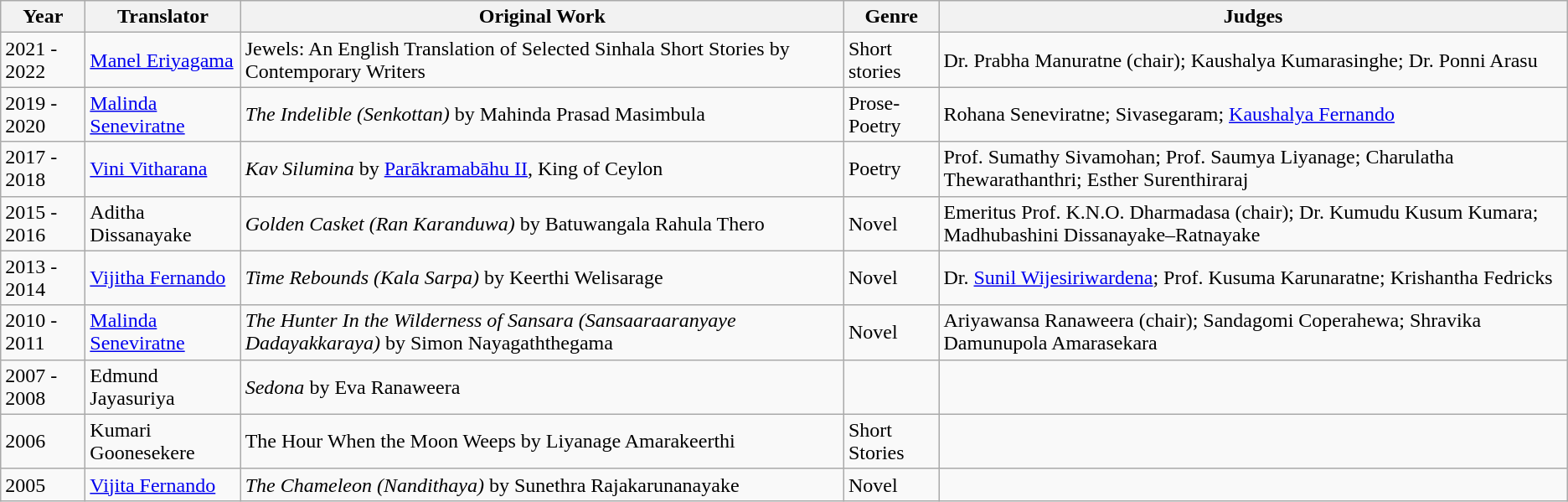<table class="wikitable sortable mw-collapsible">
<tr>
<th>Year</th>
<th>Translator</th>
<th>Original Work</th>
<th>Genre</th>
<th>Judges</th>
</tr>
<tr>
<td>2021 - 2022</td>
<td><a href='#'>Manel Eriyagama</a></td>
<td>Jewels: An English Translation of Selected Sinhala Short Stories by Contemporary Writers</td>
<td>Short stories</td>
<td>Dr. Prabha Manuratne (chair); Kaushalya Kumarasinghe; Dr. Ponni Arasu</td>
</tr>
<tr>
<td>2019 - 2020</td>
<td><a href='#'>Malinda Seneviratne</a></td>
<td><em>The Indelible (Senkottan)</em> by Mahinda Prasad Masimbula</td>
<td>Prose-Poetry</td>
<td>Rohana Seneviratne;  Sivasegaram;  <a href='#'>Kaushalya Fernando</a></td>
</tr>
<tr>
<td>2017 - 2018</td>
<td><a href='#'>Vini Vitharana</a></td>
<td><em>Kav Silumina</em> by <a href='#'>Parākramabāhu II</a>, King of Ceylon</td>
<td>Poetry</td>
<td>Prof. Sumathy Sivamohan; Prof. Saumya Liyanage;  Charulatha Thewarathanthri; Esther Surenthiraraj</td>
</tr>
<tr>
<td>2015 - 2016</td>
<td>Aditha Dissanayake</td>
<td><em>Golden Casket (Ran Karanduwa)</em> by Batuwangala Rahula Thero</td>
<td>Novel</td>
<td>Emeritus Prof. K.N.O. Dharmadasa (chair); Dr. Kumudu Kusum Kumara; Madhubashini Dissanayake–Ratnayake</td>
</tr>
<tr>
<td>2013 - 2014</td>
<td><a href='#'>Vijitha Fernando</a></td>
<td><em>Time Rebounds (Kala Sarpa)</em> by Keerthi Welisarage</td>
<td>Novel</td>
<td>Dr. <a href='#'>Sunil Wijesiriwardena</a>; Prof. Kusuma Karunaratne;  Krishantha Fedricks</td>
</tr>
<tr>
<td>2010 - 2011</td>
<td><a href='#'>Malinda Seneviratne</a></td>
<td><em>The Hunter In the Wilderness of Sansara (Sansaaraaranyaye Dadayakkaraya)</em> by Simon Nayagaththegama</td>
<td>Novel</td>
<td>Ariyawansa Ranaweera (chair); Sandagomi Coperahewa; Shravika Damunupola Amarasekara</td>
</tr>
<tr>
<td>2007 - 2008</td>
<td>Edmund Jayasuriya</td>
<td><em>Sedona</em> by Eva Ranaweera</td>
<td></td>
<td></td>
</tr>
<tr>
<td>2006</td>
<td>Kumari Goonesekere</td>
<td>The Hour When the Moon Weeps by Liyanage Amarakeerthi</td>
<td>Short Stories</td>
<td></td>
</tr>
<tr>
<td>2005</td>
<td><a href='#'>Vijita Fernando</a></td>
<td><em>The Chameleon (Nandithaya)</em> by Sunethra Rajakarunanayake</td>
<td>Novel</td>
<td></td>
</tr>
</table>
